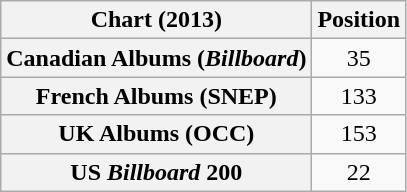<table class="wikitable sortable plainrowheaders" style="text-align:center;">
<tr>
<th>Chart (2013)</th>
<th>Position</th>
</tr>
<tr>
<th scope="row">Canadian Albums (<em>Billboard</em>)</th>
<td>35</td>
</tr>
<tr>
<th scope="row">French Albums (SNEP)</th>
<td>133</td>
</tr>
<tr>
<th scope="row">UK Albums (OCC)</th>
<td>153</td>
</tr>
<tr>
<th scope="row">US <em>Billboard</em> 200</th>
<td>22</td>
</tr>
</table>
